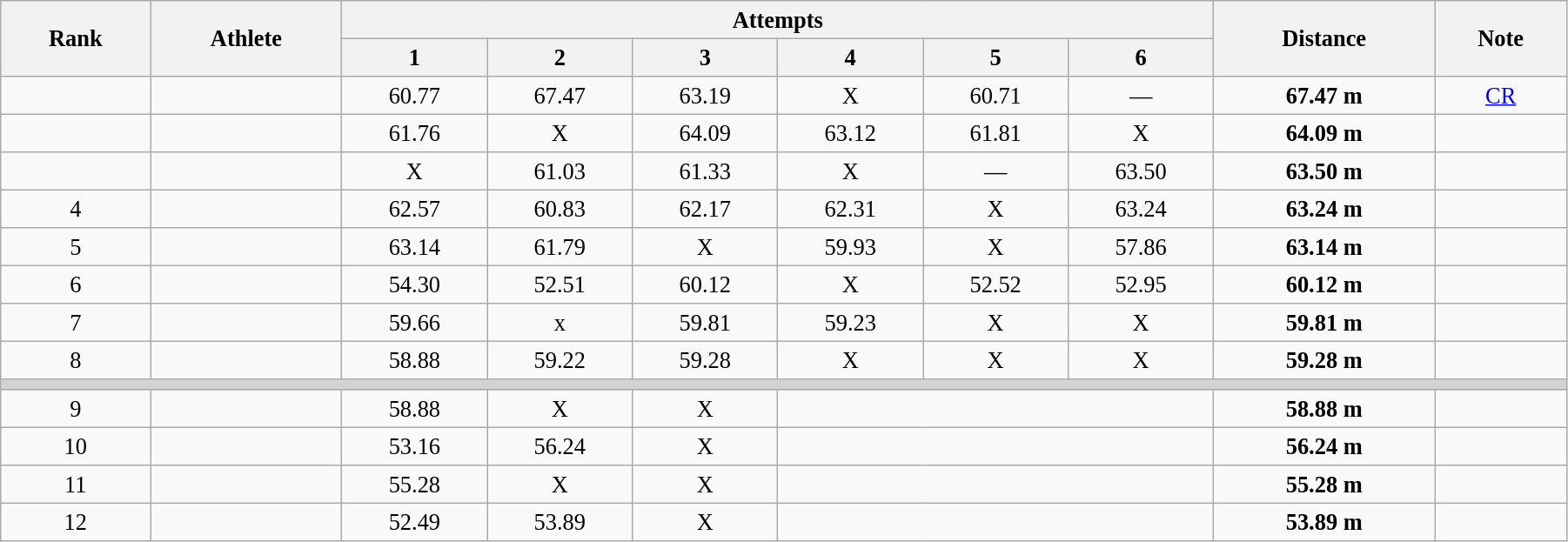<table class="wikitable" style=" text-align:center; font-size:110%;" width="95%">
<tr>
<th rowspan="2">Rank</th>
<th rowspan="2">Athlete</th>
<th colspan="6">Attempts</th>
<th rowspan="2">Distance</th>
<th rowspan="2">Note</th>
</tr>
<tr>
<th>1</th>
<th>2</th>
<th>3</th>
<th>4</th>
<th>5</th>
<th>6</th>
</tr>
<tr>
<td></td>
<td align=left></td>
<td>60.77</td>
<td>67.47</td>
<td>63.19</td>
<td>X</td>
<td>60.71</td>
<td>—</td>
<td><strong>67.47 m</strong></td>
<td><a href='#'>CR</a></td>
</tr>
<tr>
<td></td>
<td align=left></td>
<td>61.76</td>
<td>X</td>
<td>64.09</td>
<td>63.12</td>
<td>61.81</td>
<td>X</td>
<td><strong>64.09 m </strong></td>
<td></td>
</tr>
<tr>
<td></td>
<td align=left></td>
<td>X</td>
<td>61.03</td>
<td>61.33</td>
<td>X</td>
<td>—</td>
<td>63.50</td>
<td><strong>63.50 m </strong></td>
<td></td>
</tr>
<tr>
<td>4</td>
<td align=left></td>
<td>62.57</td>
<td>60.83</td>
<td>62.17</td>
<td>62.31</td>
<td>X</td>
<td>63.24</td>
<td><strong>63.24 m </strong></td>
<td></td>
</tr>
<tr>
<td>5</td>
<td align=left></td>
<td>63.14</td>
<td>61.79</td>
<td>X</td>
<td>59.93</td>
<td>X</td>
<td>57.86</td>
<td><strong>63.14 m </strong></td>
<td></td>
</tr>
<tr>
<td>6</td>
<td align=left></td>
<td>54.30</td>
<td>52.51</td>
<td>60.12</td>
<td>X</td>
<td>52.52</td>
<td>52.95</td>
<td><strong>60.12 m </strong></td>
<td></td>
</tr>
<tr>
<td>7</td>
<td align=left></td>
<td>59.66</td>
<td>x</td>
<td>59.81</td>
<td>59.23</td>
<td>X</td>
<td>X</td>
<td><strong>59.81 m </strong></td>
<td></td>
</tr>
<tr>
<td>8</td>
<td align=left></td>
<td>58.88</td>
<td>59.22</td>
<td>59.28</td>
<td>X</td>
<td>X</td>
<td>X</td>
<td><strong>59.28 m </strong></td>
<td></td>
</tr>
<tr>
<td colspan=10 bgcolor=lightgray></td>
</tr>
<tr>
<td>9</td>
<td align=left></td>
<td>58.88</td>
<td>X</td>
<td>X</td>
<td colspan=3></td>
<td><strong>58.88 m </strong></td>
<td></td>
</tr>
<tr>
<td>10</td>
<td align=left></td>
<td>53.16</td>
<td>56.24</td>
<td>X</td>
<td colspan=3></td>
<td><strong>56.24 m </strong></td>
<td></td>
</tr>
<tr>
<td>11</td>
<td align=left></td>
<td>55.28</td>
<td>X</td>
<td>X</td>
<td colspan=3></td>
<td><strong>55.28 m </strong></td>
<td></td>
</tr>
<tr>
<td>12</td>
<td align=left></td>
<td>52.49</td>
<td>53.89</td>
<td>X</td>
<td colspan=3></td>
<td><strong>53.89 m</strong></td>
<td></td>
</tr>
</table>
